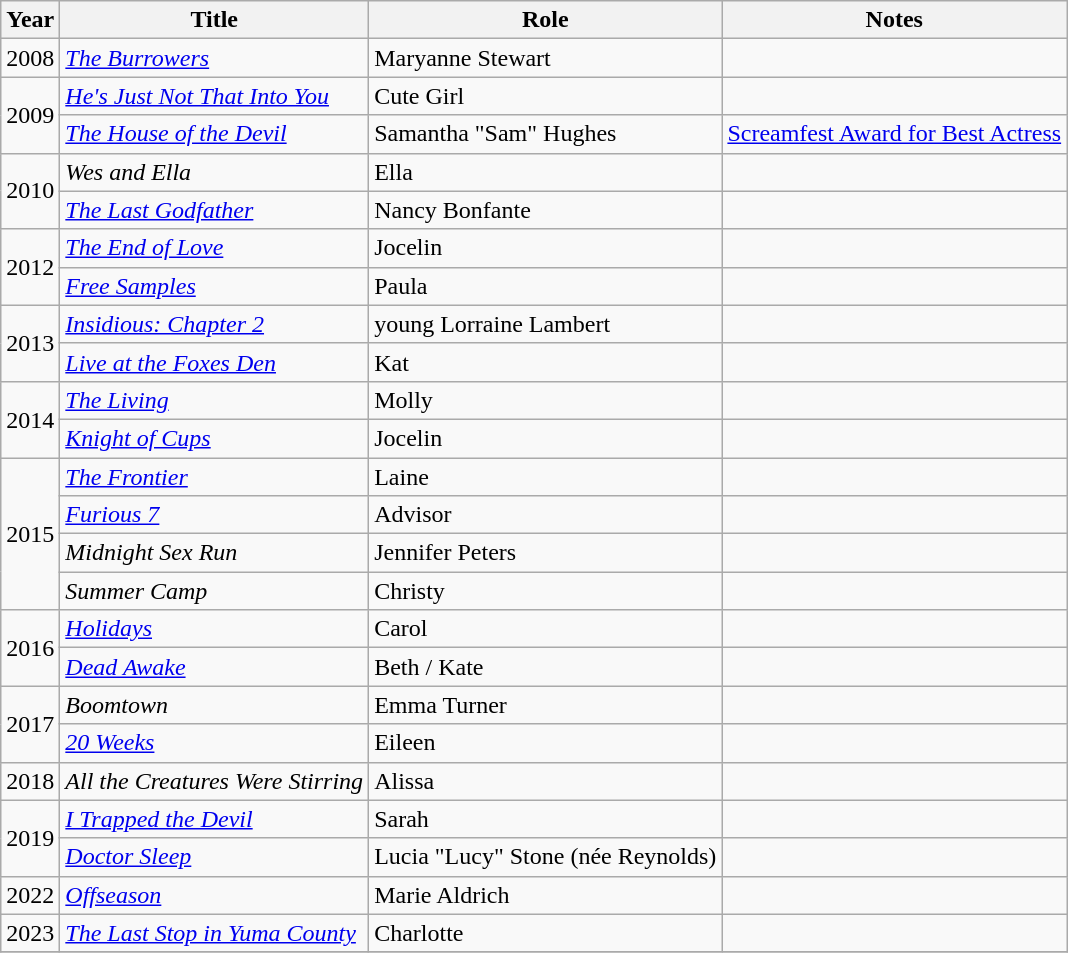<table class="wikitable sortable">
<tr>
<th>Year</th>
<th>Title</th>
<th>Role</th>
<th>Notes</th>
</tr>
<tr>
<td>2008</td>
<td><em><a href='#'>The Burrowers</a></em></td>
<td>Maryanne Stewart</td>
<td></td>
</tr>
<tr>
<td rowspan="2">2009</td>
<td><em><a href='#'>He's Just Not That Into You</a></em></td>
<td>Cute Girl</td>
<td></td>
</tr>
<tr>
<td><em><a href='#'>The House of the Devil</a></em></td>
<td>Samantha "Sam" Hughes</td>
<td><a href='#'>Screamfest Award for Best Actress</a></td>
</tr>
<tr>
<td rowspan="2">2010</td>
<td><em>Wes and Ella </em></td>
<td>Ella</td>
<td></td>
</tr>
<tr>
<td><em><a href='#'>The Last Godfather</a></em></td>
<td>Nancy Bonfante</td>
<td></td>
</tr>
<tr>
<td rowspan="2">2012</td>
<td><em><a href='#'>The End of Love</a></em></td>
<td>Jocelin</td>
<td></td>
</tr>
<tr>
<td><em><a href='#'>Free Samples</a></em></td>
<td>Paula</td>
<td></td>
</tr>
<tr>
<td rowspan="2">2013</td>
<td><em><a href='#'>Insidious: Chapter 2</a></em></td>
<td>young Lorraine Lambert</td>
<td></td>
</tr>
<tr>
<td><em><a href='#'>Live at the Foxes Den</a></em></td>
<td>Kat</td>
<td></td>
</tr>
<tr>
<td rowspan="2">2014</td>
<td><em><a href='#'>The Living</a></em></td>
<td>Molly</td>
<td></td>
</tr>
<tr>
<td><em><a href='#'>Knight of Cups</a></em></td>
<td>Jocelin</td>
<td></td>
</tr>
<tr>
<td rowspan="4">2015</td>
<td><em><a href='#'>The Frontier</a></em></td>
<td>Laine</td>
<td></td>
</tr>
<tr>
<td><em><a href='#'>Furious 7</a></em></td>
<td>Advisor</td>
<td></td>
</tr>
<tr>
<td><em>Midnight Sex Run </em></td>
<td>Jennifer Peters</td>
<td></td>
</tr>
<tr>
<td><em> Summer Camp </em></td>
<td>Christy</td>
<td></td>
</tr>
<tr>
<td rowspan="2">2016</td>
<td><em><a href='#'>Holidays</a></em></td>
<td>Carol</td>
<td></td>
</tr>
<tr>
<td><em><a href='#'>Dead Awake</a></em></td>
<td>Beth / Kate</td>
<td></td>
</tr>
<tr>
<td rowspan="2">2017</td>
<td><em>Boomtown</em></td>
<td>Emma Turner</td>
<td></td>
</tr>
<tr>
<td><em><a href='#'>20 Weeks</a></em></td>
<td>Eileen</td>
<td></td>
</tr>
<tr>
<td>2018</td>
<td><em>All the Creatures Were Stirring</em></td>
<td>Alissa</td>
<td></td>
</tr>
<tr>
<td rowspan="2">2019</td>
<td><em><a href='#'>I Trapped the Devil</a></em></td>
<td>Sarah</td>
<td></td>
</tr>
<tr>
<td><em><a href='#'>Doctor Sleep</a></em></td>
<td>Lucia "Lucy" Stone (née Reynolds)</td>
<td></td>
</tr>
<tr>
<td>2022</td>
<td><em><a href='#'>Offseason</a></em></td>
<td>Marie Aldrich</td>
<td></td>
</tr>
<tr>
<td>2023</td>
<td><em><a href='#'>The Last Stop in Yuma County</a></em></td>
<td>Charlotte</td>
<td></td>
</tr>
<tr>
</tr>
</table>
